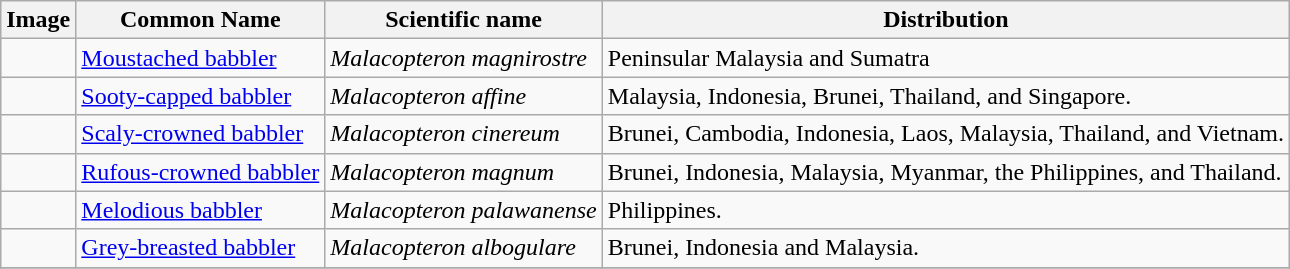<table class="wikitable">
<tr>
<th>Image</th>
<th>Common Name</th>
<th>Scientific name</th>
<th>Distribution</th>
</tr>
<tr>
<td></td>
<td><a href='#'>Moustached babbler</a></td>
<td><em>Malacopteron magnirostre</em></td>
<td>Peninsular Malaysia and Sumatra</td>
</tr>
<tr>
<td></td>
<td><a href='#'>Sooty-capped babbler</a></td>
<td><em>Malacopteron affine</em></td>
<td>Malaysia, Indonesia, Brunei, Thailand, and Singapore.</td>
</tr>
<tr>
<td></td>
<td><a href='#'>Scaly-crowned babbler</a></td>
<td><em>Malacopteron cinereum</em></td>
<td>Brunei, Cambodia, Indonesia, Laos, Malaysia, Thailand, and Vietnam.</td>
</tr>
<tr>
<td></td>
<td><a href='#'>Rufous-crowned babbler</a></td>
<td><em>Malacopteron magnum</em></td>
<td>Brunei, Indonesia, Malaysia, Myanmar, the Philippines, and Thailand.</td>
</tr>
<tr>
<td></td>
<td><a href='#'>Melodious babbler</a></td>
<td><em>Malacopteron palawanense</em></td>
<td>Philippines.</td>
</tr>
<tr>
<td></td>
<td><a href='#'>Grey-breasted babbler</a></td>
<td><em>Malacopteron albogulare</em></td>
<td>Brunei, Indonesia and Malaysia.</td>
</tr>
<tr>
</tr>
</table>
